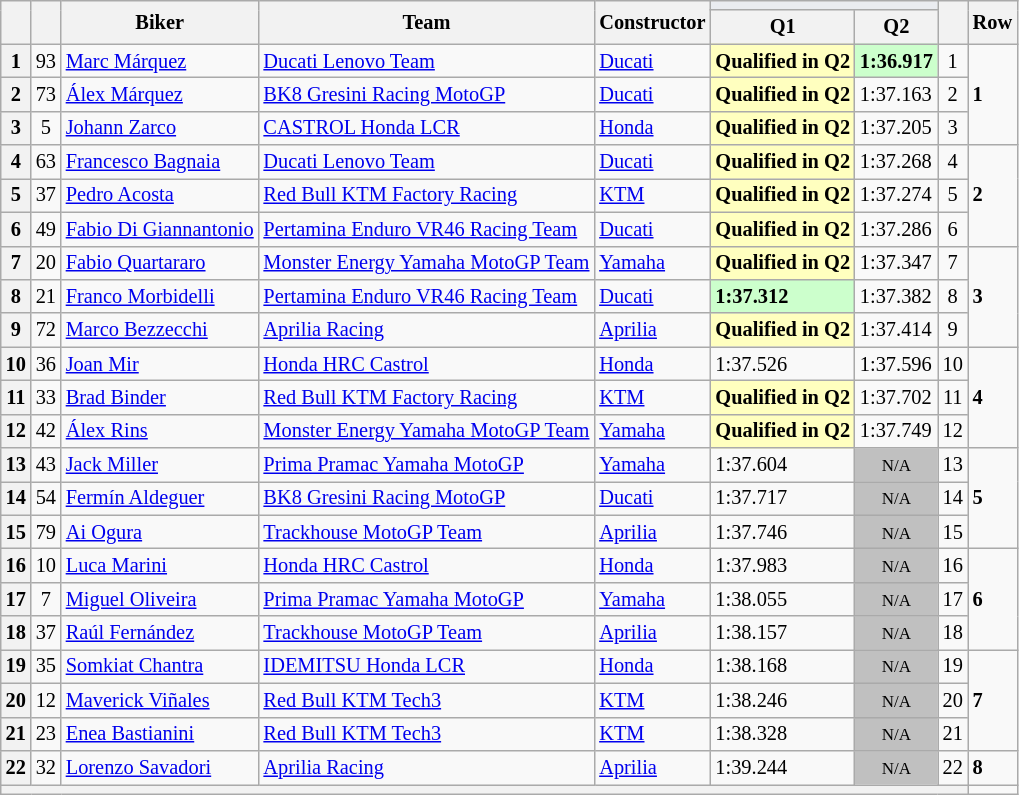<table class="wikitable sortable" style="font-size: 85%;">
<tr>
<th rowspan="2"></th>
<th rowspan="2"></th>
<th rowspan="2">Biker</th>
<th rowspan="2">Team</th>
<th rowspan="2">Constructor</th>
<th colspan="2" style="background:#eaecf0; text-align:center;"></th>
<th rowspan="2"></th>
<th rowspan="2">Row</th>
</tr>
<tr>
<th scope="col">Q1</th>
<th scope="col">Q2</th>
</tr>
<tr>
<th scope="row">1</th>
<td align="center">93</td>
<td> <a href='#'>Marc Márquez</a></td>
<td><a href='#'>Ducati Lenovo Team</a></td>
<td><a href='#'>Ducati</a></td>
<td style="background:#ffffbf;"><strong>Qualified in Q2</strong></td>
<td style="background:#ccffcc;"><strong>1:36.917</strong></td>
<td align="center">1</td>
<td rowspan="3"><strong>1</strong></td>
</tr>
<tr>
<th scope="row">2</th>
<td align="center">73</td>
<td> <a href='#'>Álex Márquez</a></td>
<td><a href='#'>BK8 Gresini Racing MotoGP</a></td>
<td><a href='#'>Ducati</a></td>
<td style="background:#ffffbf;"><strong>Qualified in Q2</strong></td>
<td>1:37.163</td>
<td align="center">2</td>
</tr>
<tr>
<th scope="row">3</th>
<td align="center">5</td>
<td> <a href='#'>Johann Zarco</a></td>
<td><a href='#'>CASTROL Honda LCR</a></td>
<td><a href='#'>Honda</a></td>
<td style="background:#ffffbf;"><strong>Qualified in Q2</strong></td>
<td>1:37.205</td>
<td align="center">3</td>
</tr>
<tr>
<th scope="row">4</th>
<td align="center">63</td>
<td> <a href='#'>Francesco Bagnaia</a></td>
<td><a href='#'>Ducati Lenovo Team</a></td>
<td><a href='#'>Ducati</a></td>
<td style="background:#ffffbf;"><strong>Qualified in Q2</strong></td>
<td>1:37.268</td>
<td align="center">4</td>
<td rowspan="3"><strong>2</strong></td>
</tr>
<tr>
<th scope="row">5</th>
<td align="center">37</td>
<td> <a href='#'>Pedro Acosta</a></td>
<td><a href='#'>Red Bull KTM Factory Racing</a></td>
<td><a href='#'>KTM</a></td>
<td style="background:#ffffbf;"><strong>Qualified in Q2</strong></td>
<td>1:37.274</td>
<td align="center">5</td>
</tr>
<tr>
<th scope="row">6</th>
<td align="center">49</td>
<td> <a href='#'>Fabio Di Giannantonio</a></td>
<td><a href='#'>Pertamina Enduro VR46 Racing Team</a></td>
<td><a href='#'>Ducati</a></td>
<td style="background:#ffffbf;"><strong>Qualified in Q2</strong></td>
<td>1:37.286</td>
<td align="center">6</td>
</tr>
<tr>
<th scope="row">7</th>
<td align="center">20</td>
<td> <a href='#'>Fabio Quartararo</a></td>
<td><a href='#'>Monster Energy Yamaha MotoGP Team</a></td>
<td><a href='#'>Yamaha</a></td>
<td style="background:#ffffbf;"><strong>Qualified in Q2</strong></td>
<td>1:37.347</td>
<td align="center">7</td>
<td rowspan="3"><strong>3</strong></td>
</tr>
<tr>
<th scope="row">8</th>
<td align="center">21</td>
<td> <a href='#'>Franco Morbidelli</a></td>
<td><a href='#'>Pertamina Enduro VR46 Racing Team</a></td>
<td><a href='#'>Ducati</a></td>
<td style="background:#ccffcc;"><strong>1:37.312</strong></td>
<td>1:37.382</td>
<td align="center">8</td>
</tr>
<tr>
<th scope="row">9</th>
<td align="center">72</td>
<td> <a href='#'>Marco Bezzecchi</a></td>
<td><a href='#'>Aprilia Racing</a></td>
<td><a href='#'>Aprilia</a></td>
<td style="background:#ffffbf;"><strong>Qualified in Q2</strong></td>
<td>1:37.414</td>
<td align="center">9</td>
</tr>
<tr>
<th scope="row">10</th>
<td align="center">36</td>
<td> <a href='#'>Joan Mir</a></td>
<td><a href='#'>Honda HRC Castrol</a></td>
<td><a href='#'>Honda</a></td>
<td>1:37.526</td>
<td>1:37.596</td>
<td align="center">10</td>
<td rowspan="3"><strong>4</strong></td>
</tr>
<tr>
<th scope="row">11</th>
<td align="center">33</td>
<td> <a href='#'>Brad Binder</a></td>
<td><a href='#'>Red Bull KTM Factory Racing</a></td>
<td><a href='#'>KTM</a></td>
<td style="background:#ffffbf;"><strong>Qualified in Q2</strong></td>
<td>1:37.702</td>
<td align="center">11</td>
</tr>
<tr>
<th scope="row">12</th>
<td align="center">42</td>
<td> <a href='#'>Álex Rins</a></td>
<td><a href='#'>Monster Energy Yamaha MotoGP Team</a></td>
<td><a href='#'>Yamaha</a></td>
<td style="background:#ffffbf;"><strong>Qualified in Q2</strong></td>
<td>1:37.749</td>
<td align="center">12</td>
</tr>
<tr>
<th scope="row">13</th>
<td align="center">43</td>
<td> <a href='#'>Jack Miller</a></td>
<td><a href='#'>Prima Pramac Yamaha MotoGP</a></td>
<td><a href='#'>Yamaha</a></td>
<td>1:37.604</td>
<td style="background: silver" align="center" data-sort-value="22"><small>N/A</small></td>
<td align="center">13</td>
<td rowspan="3"><strong>5</strong></td>
</tr>
<tr>
<th scope="row">14</th>
<td align="center">54</td>
<td> <a href='#'>Fermín Aldeguer</a></td>
<td><a href='#'>BK8 Gresini Racing MotoGP</a></td>
<td><a href='#'>Ducati</a></td>
<td>1:37.717</td>
<td style="background: silver" align="center" data-sort-value="22"><small>N/A</small></td>
<td align="center">14</td>
</tr>
<tr>
<th scope="row">15</th>
<td align="center">79</td>
<td> <a href='#'>Ai Ogura</a></td>
<td><a href='#'>Trackhouse MotoGP Team</a></td>
<td><a href='#'>Aprilia</a></td>
<td>1:37.746</td>
<td style="background: silver" align="center" data-sort-value="22"><small>N/A</small></td>
<td align="center">15</td>
</tr>
<tr>
<th scope="row">16</th>
<td align="center">10</td>
<td> <a href='#'>Luca Marini</a></td>
<td><a href='#'>Honda HRC Castrol</a></td>
<td><a href='#'>Honda</a></td>
<td>1:37.983</td>
<td style="background: silver" align="center" data-sort-value="22"><small>N/A</small></td>
<td align="center">16</td>
<td rowspan="3"><strong>6</strong></td>
</tr>
<tr>
<th scope="row">17</th>
<td align="center">7</td>
<td> <a href='#'>Miguel Oliveira</a></td>
<td><a href='#'>Prima Pramac Yamaha MotoGP</a></td>
<td><a href='#'>Yamaha</a></td>
<td>1:38.055</td>
<td style="background: silver" align="center" data-sort-value="22"><small>N/A</small></td>
<td align="center">17</td>
</tr>
<tr>
<th scope="row">18</th>
<td align="center">37</td>
<td> <a href='#'>Raúl Fernández</a></td>
<td><a href='#'>Trackhouse MotoGP Team</a></td>
<td><a href='#'>Aprilia</a></td>
<td>1:38.157</td>
<td style="background: silver" align="center" data-sort-value="22"><small>N/A</small></td>
<td align="center">18</td>
</tr>
<tr>
<th scope="row">19</th>
<td align="center">35</td>
<td> <a href='#'>Somkiat Chantra</a></td>
<td><a href='#'>IDEMITSU Honda LCR</a></td>
<td><a href='#'>Honda</a></td>
<td>1:38.168</td>
<td style="background: silver" align="center" data-sort-value="22"><small>N/A</small></td>
<td align="center">19</td>
<td rowspan="3"><strong>7</strong></td>
</tr>
<tr>
<th scope="row">20</th>
<td align="center">12</td>
<td> <a href='#'>Maverick Viñales</a></td>
<td><a href='#'>Red Bull KTM Tech3</a></td>
<td><a href='#'>KTM</a></td>
<td>1:38.246</td>
<td style="background: silver" align="center" data-sort-value="22"><small>N/A</small></td>
<td align="center">20</td>
</tr>
<tr>
<th scope="row">21</th>
<td align="center">23</td>
<td> <a href='#'>Enea Bastianini</a></td>
<td><a href='#'>Red Bull KTM Tech3</a></td>
<td><a href='#'>KTM</a></td>
<td>1:38.328</td>
<td style="background: silver" align="center" data-sort-value="22"><small>N/A</small></td>
<td align="center">21</td>
</tr>
<tr>
<th scope="row">22</th>
<td align="center">32</td>
<td> <a href='#'>Lorenzo Savadori</a></td>
<td><a href='#'>Aprilia Racing</a></td>
<td><a href='#'>Aprilia</a></td>
<td>1:39.244</td>
<td style="background: silver" align="center" data-sort-value="22"><small>N/A</small></td>
<td align="center">22</td>
<td rowspan="1"><strong>8</strong></td>
</tr>
<tr>
<th colspan="8"></th>
</tr>
</table>
